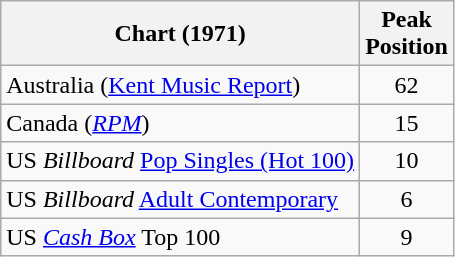<table class="wikitable sortable">
<tr>
<th align="left">Chart (1971)</th>
<th align="left">Peak<br>Position</th>
</tr>
<tr>
<td>Australia (<a href='#'>Kent Music Report</a>)</td>
<td style="text-align:center;">62</td>
</tr>
<tr>
<td>Canada (<a href='#'><em>RPM</em></a>)</td>
<td style="text-align:center;">15</td>
</tr>
<tr>
<td>US <em>Billboard</em> <a href='#'>Pop Singles (Hot 100)</a></td>
<td style="text-align:center;">10</td>
</tr>
<tr>
<td>US <em>Billboard</em> <a href='#'>Adult Contemporary</a></td>
<td style="text-align:center;">6</td>
</tr>
<tr>
<td>US <em><a href='#'>Cash Box</a></em> Top 100</td>
<td style="text-align:center;">9</td>
</tr>
</table>
